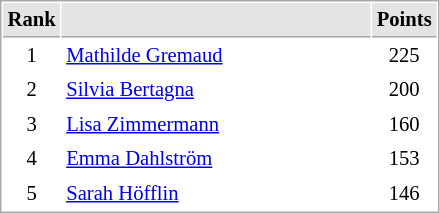<table cellspacing="1" cellpadding="3" style="border:1px solid #aaa; font-size:86%;">
<tr style="background:#e4e4e4;">
<th style="border-bottom:1px solid #aaa; width:10px;">Rank</th>
<th style="border-bottom:1px solid #aaa; width:200px;"></th>
<th style="border-bottom:1px solid #aaa; width:20px;">Points</th>
</tr>
<tr>
<td align=center>1</td>
<td> <a href='#'>Mathilde Gremaud</a></td>
<td align=center>225</td>
</tr>
<tr>
<td align=center>2</td>
<td> <a href='#'>Silvia Bertagna</a></td>
<td align=center>200</td>
</tr>
<tr>
<td align=center>3</td>
<td> <a href='#'>Lisa Zimmermann</a></td>
<td align=center>160</td>
</tr>
<tr>
<td align=center>4</td>
<td> <a href='#'>Emma Dahlström</a></td>
<td align=center>153</td>
</tr>
<tr>
<td align=center>5</td>
<td> <a href='#'>Sarah Höfflin</a></td>
<td align=center>146</td>
</tr>
</table>
